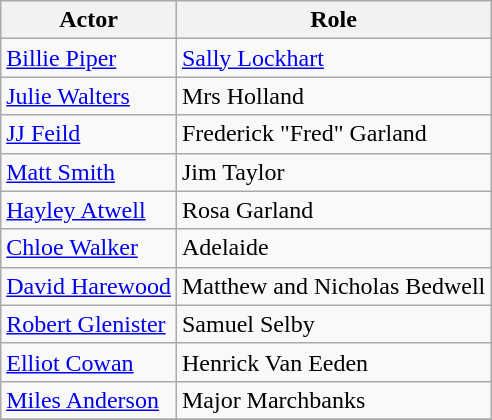<table class="wikitable">
<tr>
<th>Actor</th>
<th>Role</th>
</tr>
<tr>
<td><a href='#'>Billie Piper</a></td>
<td><a href='#'>Sally Lockhart</a></td>
</tr>
<tr>
<td><a href='#'>Julie Walters</a></td>
<td>Mrs Holland</td>
</tr>
<tr>
<td><a href='#'>JJ Feild</a></td>
<td>Frederick "Fred" Garland</td>
</tr>
<tr>
<td><a href='#'>Matt Smith</a></td>
<td>Jim Taylor</td>
</tr>
<tr>
<td><a href='#'>Hayley Atwell</a></td>
<td>Rosa Garland</td>
</tr>
<tr>
<td><a href='#'>Chloe Walker</a></td>
<td>Adelaide</td>
</tr>
<tr>
<td><a href='#'>David Harewood</a></td>
<td>Matthew and Nicholas Bedwell</td>
</tr>
<tr>
<td><a href='#'>Robert Glenister</a></td>
<td>Samuel Selby</td>
</tr>
<tr>
<td><a href='#'>Elliot Cowan</a></td>
<td>Henrick Van Eeden</td>
</tr>
<tr>
<td><a href='#'>Miles Anderson</a></td>
<td>Major Marchbanks</td>
</tr>
<tr>
</tr>
</table>
